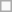<table class="wikitable">
<tr>
<td></td>
</tr>
</table>
